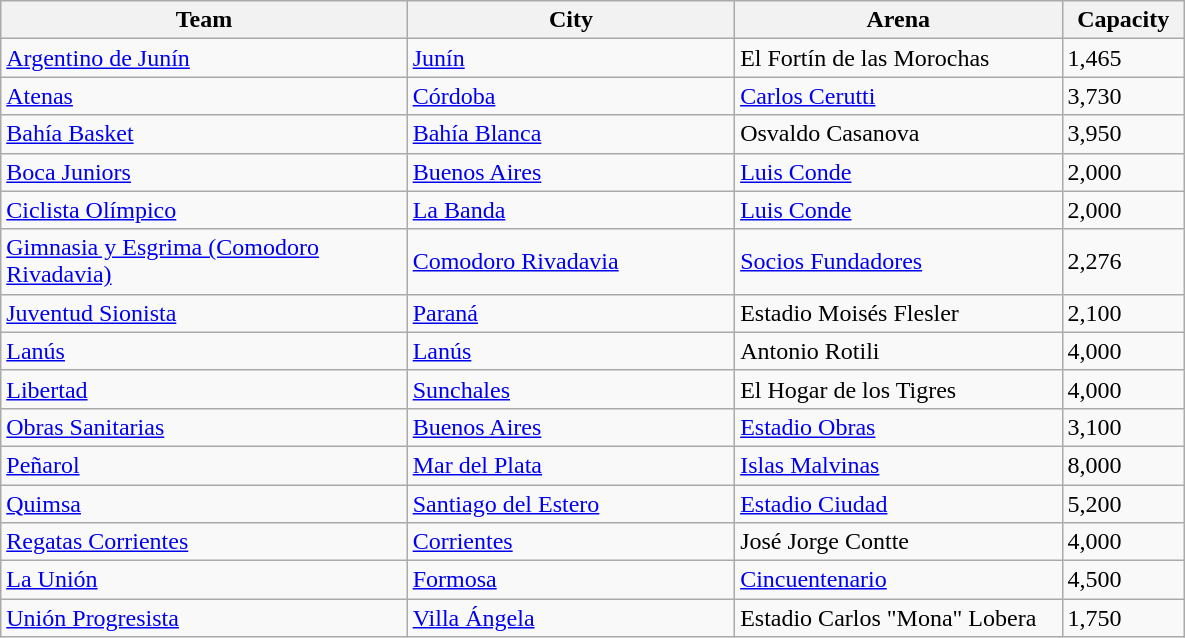<table class="wikitable sortable" style="text-align:left" width="790">
<tr>
<th width=250px>Team</th>
<th width=200px>City</th>
<th width=200px>Arena</th>
<th width=70px>Capacity</th>
</tr>
<tr>
<td><a href='#'>Argentino de Junín</a></td>
<td><a href='#'>Junín</a></td>
<td>El Fortín de las Morochas</td>
<td>1,465</td>
</tr>
<tr>
<td><a href='#'>Atenas</a></td>
<td><a href='#'>Córdoba</a></td>
<td><a href='#'>Carlos Cerutti</a></td>
<td>3,730</td>
</tr>
<tr>
<td><a href='#'>Bahía Basket</a></td>
<td><a href='#'>Bahía Blanca</a></td>
<td>Osvaldo Casanova</td>
<td>3,950</td>
</tr>
<tr>
<td><a href='#'>Boca Juniors</a></td>
<td><a href='#'>Buenos Aires</a></td>
<td><a href='#'>Luis Conde</a></td>
<td>2,000</td>
</tr>
<tr>
<td><a href='#'>Ciclista Olímpico</a></td>
<td><a href='#'>La Banda</a></td>
<td><a href='#'>Luis Conde</a></td>
<td>2,000</td>
</tr>
<tr>
<td><a href='#'>Gimnasia y Esgrima (Comodoro Rivadavia)</a></td>
<td><a href='#'>Comodoro Rivadavia</a></td>
<td><a href='#'>Socios Fundadores</a></td>
<td>2,276</td>
</tr>
<tr>
<td><a href='#'>Juventud Sionista</a></td>
<td><a href='#'>Paraná</a></td>
<td>Estadio Moisés Flesler</td>
<td>2,100</td>
</tr>
<tr>
<td><a href='#'>Lanús</a></td>
<td><a href='#'>Lanús</a></td>
<td>Antonio Rotili</td>
<td>4,000</td>
</tr>
<tr>
<td><a href='#'>Libertad</a></td>
<td><a href='#'>Sunchales</a></td>
<td>El Hogar de los Tigres</td>
<td>4,000</td>
</tr>
<tr>
<td><a href='#'>Obras Sanitarias</a></td>
<td><a href='#'>Buenos Aires</a></td>
<td><a href='#'>Estadio Obras</a></td>
<td>3,100</td>
</tr>
<tr>
<td><a href='#'>Peñarol</a></td>
<td><a href='#'>Mar del Plata</a></td>
<td><a href='#'>Islas Malvinas</a></td>
<td>8,000</td>
</tr>
<tr>
<td><a href='#'>Quimsa</a></td>
<td><a href='#'>Santiago del Estero</a></td>
<td><a href='#'>Estadio Ciudad</a></td>
<td>5,200</td>
</tr>
<tr>
<td><a href='#'>Regatas Corrientes</a></td>
<td><a href='#'>Corrientes</a></td>
<td>José Jorge Contte</td>
<td>4,000</td>
</tr>
<tr>
<td><a href='#'>La Unión</a></td>
<td><a href='#'>Formosa</a></td>
<td><a href='#'>Cincuentenario</a></td>
<td>4,500</td>
</tr>
<tr>
<td><a href='#'>Unión Progresista</a></td>
<td><a href='#'>Villa Ángela</a></td>
<td>Estadio Carlos "Mona" Lobera</td>
<td>1,750</td>
</tr>
</table>
